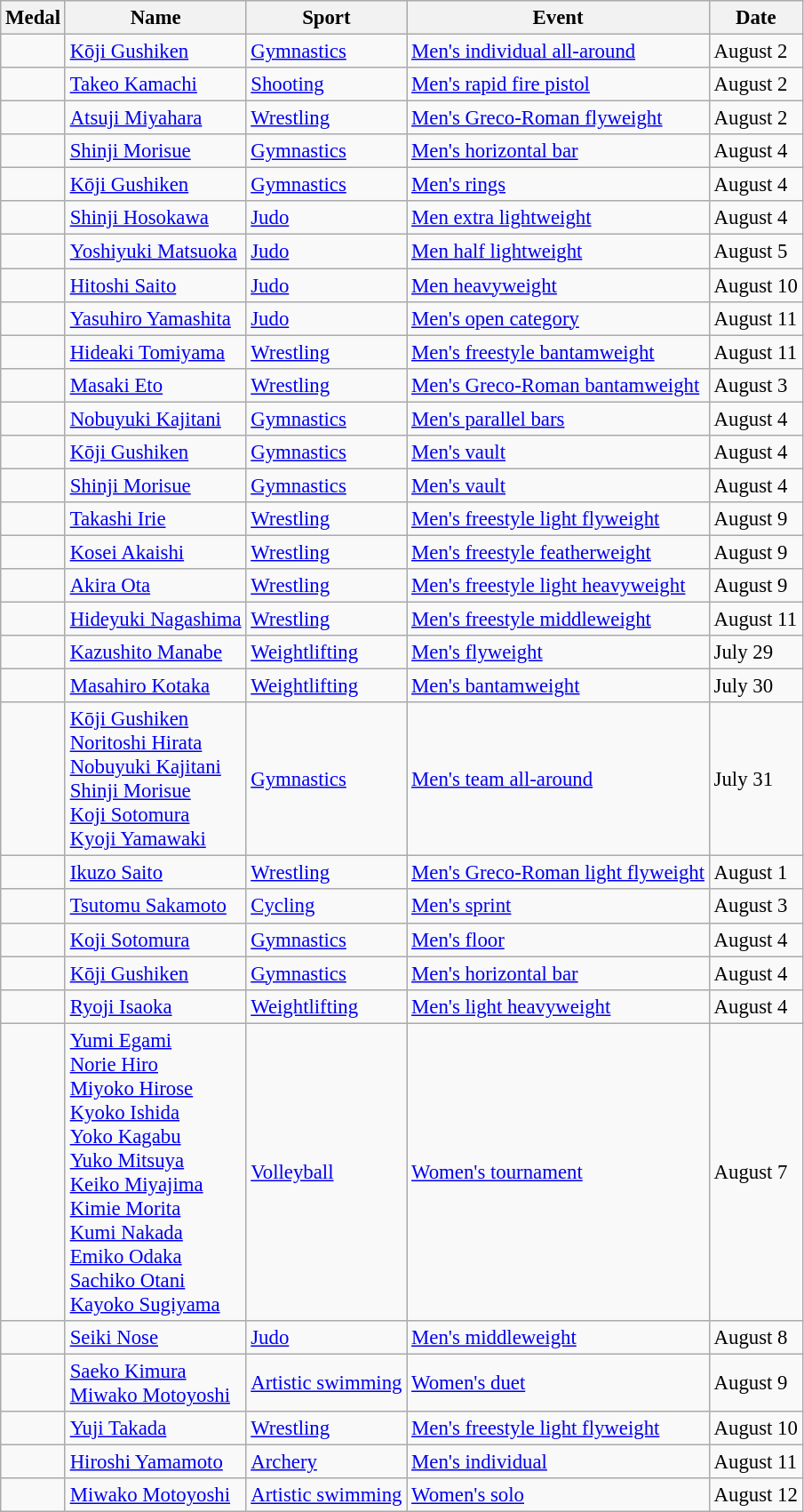<table class="wikitable sortable" style="font-size:95%">
<tr>
<th>Medal</th>
<th>Name</th>
<th>Sport</th>
<th>Event</th>
<th>Date</th>
</tr>
<tr>
<td></td>
<td><a href='#'>Kōji Gushiken</a></td>
<td><a href='#'>Gymnastics</a></td>
<td><a href='#'>Men's individual all-around</a></td>
<td>August 2</td>
</tr>
<tr>
<td></td>
<td><a href='#'>Takeo Kamachi</a></td>
<td><a href='#'>Shooting</a></td>
<td><a href='#'>Men's rapid fire pistol</a></td>
<td>August 2</td>
</tr>
<tr>
<td></td>
<td><a href='#'>Atsuji Miyahara</a></td>
<td><a href='#'>Wrestling</a></td>
<td><a href='#'>Men's Greco-Roman flyweight</a></td>
<td>August 2</td>
</tr>
<tr>
<td></td>
<td><a href='#'>Shinji Morisue</a></td>
<td><a href='#'>Gymnastics</a></td>
<td><a href='#'>Men's horizontal bar</a></td>
<td>August 4</td>
</tr>
<tr>
<td></td>
<td><a href='#'>Kōji Gushiken</a></td>
<td><a href='#'>Gymnastics</a></td>
<td><a href='#'>Men's rings</a></td>
<td>August 4</td>
</tr>
<tr>
<td></td>
<td><a href='#'>Shinji Hosokawa</a></td>
<td><a href='#'>Judo</a></td>
<td><a href='#'>Men extra lightweight</a></td>
<td>August 4</td>
</tr>
<tr>
<td></td>
<td><a href='#'>Yoshiyuki Matsuoka</a></td>
<td><a href='#'>Judo</a></td>
<td><a href='#'>Men half lightweight</a></td>
<td>August 5</td>
</tr>
<tr>
<td></td>
<td><a href='#'>Hitoshi Saito</a></td>
<td><a href='#'>Judo</a></td>
<td><a href='#'>Men heavyweight</a></td>
<td>August 10</td>
</tr>
<tr>
<td></td>
<td><a href='#'>Yasuhiro Yamashita</a></td>
<td><a href='#'>Judo</a></td>
<td><a href='#'>Men's open category</a></td>
<td>August 11</td>
</tr>
<tr>
<td></td>
<td><a href='#'>Hideaki Tomiyama</a></td>
<td><a href='#'>Wrestling</a></td>
<td><a href='#'>Men's freestyle bantamweight</a></td>
<td>August 11</td>
</tr>
<tr>
<td></td>
<td><a href='#'>Masaki Eto</a></td>
<td><a href='#'>Wrestling</a></td>
<td><a href='#'>Men's Greco-Roman bantamweight</a></td>
<td>August 3</td>
</tr>
<tr>
<td></td>
<td><a href='#'>Nobuyuki Kajitani</a></td>
<td><a href='#'>Gymnastics</a></td>
<td><a href='#'>Men's parallel bars</a></td>
<td>August 4</td>
</tr>
<tr>
<td></td>
<td><a href='#'>Kōji Gushiken</a></td>
<td><a href='#'>Gymnastics</a></td>
<td><a href='#'>Men's vault</a></td>
<td>August 4</td>
</tr>
<tr>
<td></td>
<td><a href='#'>Shinji Morisue</a></td>
<td><a href='#'>Gymnastics</a></td>
<td><a href='#'>Men's vault</a></td>
<td>August 4</td>
</tr>
<tr>
<td></td>
<td><a href='#'>Takashi Irie</a></td>
<td><a href='#'>Wrestling</a></td>
<td><a href='#'>Men's freestyle light flyweight</a></td>
<td>August 9</td>
</tr>
<tr>
<td></td>
<td><a href='#'>Kosei Akaishi</a></td>
<td><a href='#'>Wrestling</a></td>
<td><a href='#'>Men's freestyle featherweight</a></td>
<td>August 9</td>
</tr>
<tr>
<td></td>
<td><a href='#'>Akira Ota</a></td>
<td><a href='#'>Wrestling</a></td>
<td><a href='#'>Men's freestyle light heavyweight</a></td>
<td>August 9</td>
</tr>
<tr>
<td></td>
<td><a href='#'>Hideyuki Nagashima</a></td>
<td><a href='#'>Wrestling</a></td>
<td><a href='#'>Men's freestyle middleweight</a></td>
<td>August 11</td>
</tr>
<tr>
<td></td>
<td><a href='#'>Kazushito Manabe</a></td>
<td><a href='#'>Weightlifting</a></td>
<td><a href='#'>Men's flyweight</a></td>
<td>July 29</td>
</tr>
<tr>
<td></td>
<td><a href='#'>Masahiro Kotaka</a></td>
<td><a href='#'>Weightlifting</a></td>
<td><a href='#'>Men's bantamweight</a></td>
<td>July 30</td>
</tr>
<tr>
<td></td>
<td><a href='#'>Kōji Gushiken</a><br><a href='#'>Noritoshi Hirata</a><br><a href='#'>Nobuyuki Kajitani</a><br><a href='#'>Shinji Morisue</a><br><a href='#'>Koji Sotomura</a><br><a href='#'>Kyoji Yamawaki</a></td>
<td><a href='#'>Gymnastics</a></td>
<td><a href='#'>Men's team all-around</a></td>
<td>July 31</td>
</tr>
<tr>
<td></td>
<td><a href='#'>Ikuzo Saito</a></td>
<td><a href='#'>Wrestling</a></td>
<td><a href='#'>Men's Greco-Roman light flyweight</a></td>
<td>August 1</td>
</tr>
<tr>
<td></td>
<td><a href='#'>Tsutomu Sakamoto</a></td>
<td><a href='#'>Cycling</a></td>
<td><a href='#'>Men's sprint</a></td>
<td>August 3</td>
</tr>
<tr>
<td></td>
<td><a href='#'>Koji Sotomura</a></td>
<td><a href='#'>Gymnastics</a></td>
<td><a href='#'>Men's floor</a></td>
<td>August 4</td>
</tr>
<tr>
<td></td>
<td><a href='#'>Kōji Gushiken</a></td>
<td><a href='#'>Gymnastics</a></td>
<td><a href='#'>Men's horizontal bar</a></td>
<td>August 4</td>
</tr>
<tr>
<td></td>
<td><a href='#'>Ryoji Isaoka</a></td>
<td><a href='#'>Weightlifting</a></td>
<td><a href='#'>Men's light heavyweight</a></td>
<td>August 4</td>
</tr>
<tr>
<td></td>
<td><a href='#'>Yumi Egami</a><br><a href='#'>Norie Hiro</a><br><a href='#'>Miyoko Hirose</a><br><a href='#'>Kyoko Ishida</a><br><a href='#'>Yoko Kagabu</a><br><a href='#'>Yuko Mitsuya</a><br><a href='#'>Keiko Miyajima</a><br><a href='#'>Kimie Morita</a><br><a href='#'>Kumi Nakada</a><br><a href='#'>Emiko Odaka</a><br><a href='#'>Sachiko Otani</a><br><a href='#'>Kayoko Sugiyama</a></td>
<td><a href='#'>Volleyball</a></td>
<td><a href='#'>Women's tournament</a></td>
<td>August 7</td>
</tr>
<tr>
<td></td>
<td><a href='#'>Seiki Nose</a></td>
<td><a href='#'>Judo</a></td>
<td><a href='#'>Men's middleweight</a></td>
<td>August 8</td>
</tr>
<tr>
<td></td>
<td><a href='#'>Saeko Kimura</a><br><a href='#'>Miwako Motoyoshi</a></td>
<td><a href='#'>Artistic swimming</a></td>
<td><a href='#'>Women's duet</a></td>
<td>August 9</td>
</tr>
<tr>
<td></td>
<td><a href='#'>Yuji Takada</a></td>
<td><a href='#'>Wrestling</a></td>
<td><a href='#'>Men's freestyle light flyweight</a></td>
<td>August 10</td>
</tr>
<tr>
<td></td>
<td><a href='#'>Hiroshi Yamamoto</a></td>
<td><a href='#'>Archery</a></td>
<td><a href='#'>Men's individual</a></td>
<td>August 11</td>
</tr>
<tr>
<td></td>
<td><a href='#'>Miwako Motoyoshi</a></td>
<td><a href='#'>Artistic swimming</a></td>
<td><a href='#'>Women's solo</a></td>
<td>August 12</td>
</tr>
</table>
